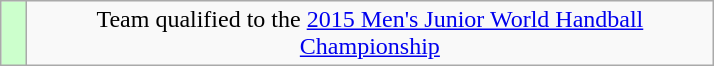<table class="wikitable" style="text-align: center;">
<tr>
<td width=10px bgcolor=#ccffcc></td>
<td width=450px>Team qualified to the <a href='#'>2015 Men's Junior World Handball Championship</a></td>
</tr>
</table>
